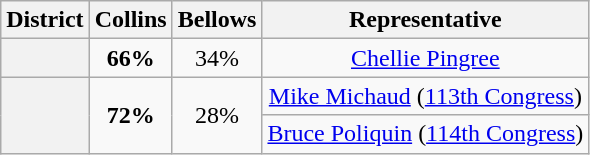<table class="wikitable">
<tr>
<th>District</th>
<th>Collins</th>
<th>Bellows</th>
<th>Representative</th>
</tr>
<tr align="center">
<th></th>
<td><strong>66%</strong></td>
<td>34%</td>
<td><a href='#'>Chellie Pingree</a></td>
</tr>
<tr align=center>
<th rowspan=2 ></th>
<td rowspan=2><strong>72%</strong></td>
<td rowspan=2>28%</td>
<td><a href='#'>Mike Michaud</a> (<a href='#'>113th Congress</a>)</td>
</tr>
<tr align=center>
<td><a href='#'>Bruce Poliquin</a> (<a href='#'>114th Congress</a>)</td>
</tr>
</table>
